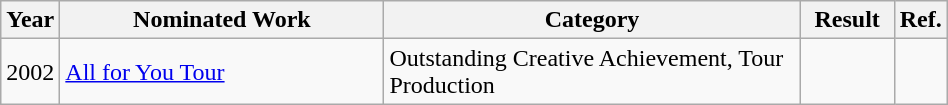<table class="wikitable" width="50%">
<tr>
<th width="5%">Year</th>
<th width="35%">Nominated Work</th>
<th width="45%">Category</th>
<th width="10%">Result</th>
<th width="5%">Ref.</th>
</tr>
<tr>
<td>2002</td>
<td><a href='#'>All for You Tour</a></td>
<td>Outstanding Creative Achievement, Tour Production</td>
<td></td>
<td></td>
</tr>
</table>
